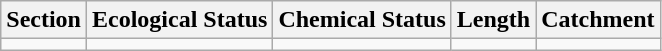<table class="wikitable">
<tr>
<th>Section</th>
<th>Ecological Status</th>
<th>Chemical Status</th>
<th>Length</th>
<th>Catchment</th>
</tr>
<tr>
<td></td>
<td></td>
<td></td>
<td></td>
<td></td>
</tr>
</table>
